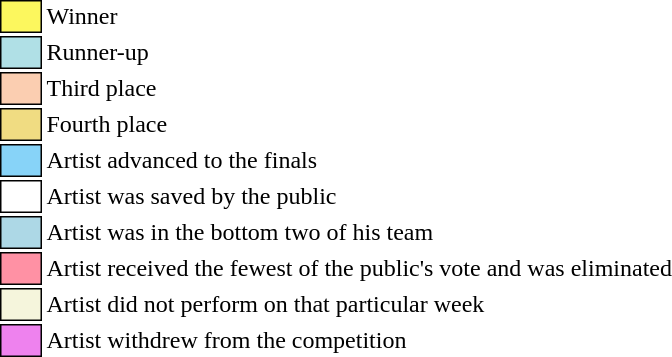<table class="toccolours" style="font-size: 100%; white-space: nowrap;">
<tr>
<td style="background-color:#FCF75E; border: 1px solid black">      </td>
<td>Winner</td>
</tr>
<tr>
<td style="background-color:#B0E0E6; border: 1px solid black">      </td>
<td>Runner-up</td>
</tr>
<tr>
<td style="background-color:#FBCEB1; border: 1px solid black">      </td>
<td>Third place</td>
</tr>
<tr>
<td style="background-color:#F0DC82; border: 1px solid black">      </td>
<td>Fourth place</td>
</tr>
<tr>
<td style="background-color:#87D3F8; border: 1px solid black">      </td>
<td>Artist advanced to the finals</td>
</tr>
<tr>
<td style="background-color:#FFFFFF; border: 1px solid black">      </td>
<td>Artist was saved by the public</td>
</tr>
<tr>
<td style="background-color:lightblue; border: 1px solid black">      </td>
<td>Artist was in the bottom two of his team</td>
</tr>
<tr>
<td style="background-color:#FF91A4; border: 1px solid black">      </td>
<td>Artist received the fewest of the public's vote and was eliminated</td>
</tr>
<tr>
<td style="background-color:#F5F5DC; border: 1px solid black">      </td>
<td>Artist did not perform on that particular week</td>
</tr>
<tr>
<td style="background-color:violet; border: 1px solid black">      </td>
<td>Artist withdrew from the competition</td>
</tr>
</table>
